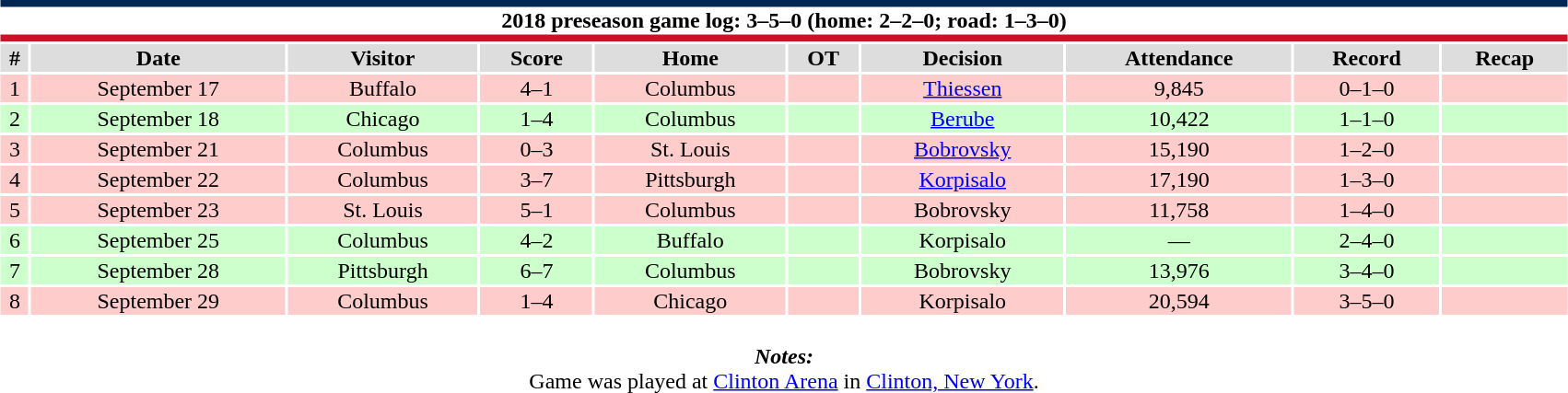<table class="toccolours collapsible collapsed" style="width:90%; clear:both; margin:1.5em auto; text-align:center;">
<tr>
<th colspan="10" style="background:#FFFFFF; border-top:#002654 5px solid; border-bottom:#CE1126 5px solid;">2018 preseason game log: 3–5–0 (home: 2–2–0; road: 1–3–0)</th>
</tr>
<tr style="background:#ddd;">
<th>#</th>
<th>Date</th>
<th>Visitor</th>
<th>Score</th>
<th>Home</th>
<th>OT</th>
<th>Decision</th>
<th>Attendance</th>
<th>Record</th>
<th>Recap</th>
</tr>
<tr style="background:#fcc;">
<td>1</td>
<td>September 17</td>
<td>Buffalo</td>
<td>4–1</td>
<td>Columbus</td>
<td></td>
<td><a href='#'>Thiessen</a></td>
<td>9,845</td>
<td>0–1–0</td>
<td></td>
</tr>
<tr style="background:#cfc;">
<td>2</td>
<td>September 18</td>
<td>Chicago</td>
<td>1–4</td>
<td>Columbus</td>
<td></td>
<td><a href='#'>Berube</a></td>
<td>10,422</td>
<td>1–1–0</td>
<td></td>
</tr>
<tr style="background:#fcc;">
<td>3</td>
<td>September 21</td>
<td>Columbus</td>
<td>0–3</td>
<td>St. Louis</td>
<td></td>
<td><a href='#'>Bobrovsky</a></td>
<td>15,190</td>
<td>1–2–0</td>
<td></td>
</tr>
<tr style="background:#fcc;">
<td>4</td>
<td>September 22</td>
<td>Columbus</td>
<td>3–7</td>
<td>Pittsburgh</td>
<td></td>
<td><a href='#'>Korpisalo</a></td>
<td>17,190</td>
<td>1–3–0</td>
<td></td>
</tr>
<tr style="background:#fcc;">
<td>5</td>
<td>September 23</td>
<td>St. Louis</td>
<td>5–1</td>
<td>Columbus</td>
<td></td>
<td>Bobrovsky</td>
<td>11,758</td>
<td>1–4–0</td>
<td></td>
</tr>
<tr style="background:#cfc;">
<td>6</td>
<td>September 25</td>
<td>Columbus</td>
<td>4–2</td>
<td>Buffalo</td>
<td></td>
<td>Korpisalo</td>
<td>—</td>
<td>2–4–0</td>
<td></td>
</tr>
<tr style="background:#cfc;">
<td>7</td>
<td>September 28</td>
<td>Pittsburgh</td>
<td>6–7</td>
<td>Columbus</td>
<td></td>
<td>Bobrovsky</td>
<td>13,976</td>
<td>3–4–0</td>
<td></td>
</tr>
<tr style="background:#fcc;">
<td>8</td>
<td>September 29</td>
<td>Columbus</td>
<td>1–4</td>
<td>Chicago</td>
<td></td>
<td>Korpisalo</td>
<td>20,594</td>
<td>3–5–0</td>
<td></td>
</tr>
<tr>
<td colspan="10" style="text-align:center;"><br><strong><em>Notes:</em></strong><br>
 Game was played at <a href='#'>Clinton Arena</a> in <a href='#'>Clinton, New York</a>.</td>
</tr>
</table>
